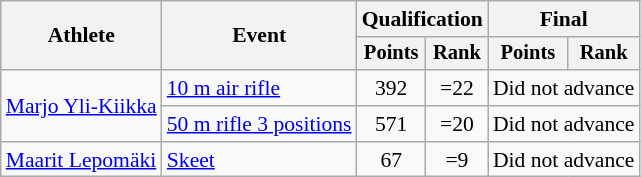<table class="wikitable" style="font-size:90%">
<tr>
<th rowspan="2">Athlete</th>
<th rowspan="2">Event</th>
<th colspan=2>Qualification</th>
<th colspan=2>Final</th>
</tr>
<tr style="font-size:95%">
<th>Points</th>
<th>Rank</th>
<th>Points</th>
<th>Rank</th>
</tr>
<tr align=center>
<td align=left rowspan=2><a href='#'>Marjo Yli-Kiikka</a></td>
<td align=left><a href='#'>10 m air rifle</a></td>
<td>392</td>
<td>=22</td>
<td colspan=2>Did not advance</td>
</tr>
<tr align=center>
<td align=left><a href='#'>50 m rifle 3 positions</a></td>
<td>571</td>
<td>=20</td>
<td colspan=2>Did not advance</td>
</tr>
<tr align=center>
<td align=left><a href='#'>Maarit Lepomäki</a></td>
<td align=left><a href='#'>Skeet</a></td>
<td>67</td>
<td>=9</td>
<td colspan=2>Did not advance</td>
</tr>
</table>
